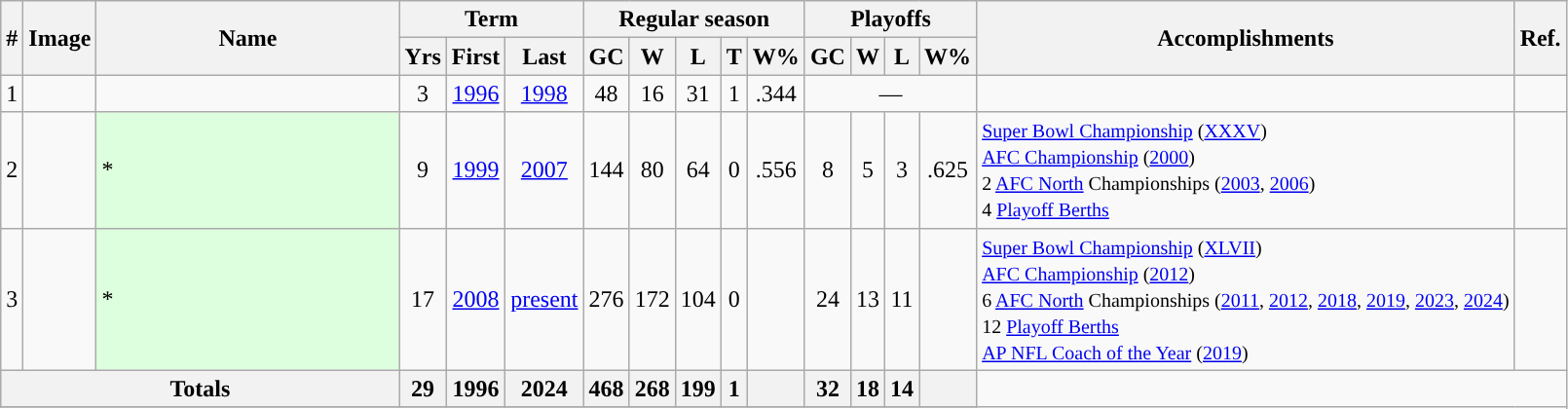<table class="wikitable sortable" style="text-align:center;">
<tr>
<th rowspan="2" class="unsortable">#</th>
<th rowspan="2" class="unsortable">Image</th>
<th rowspan="2" width="200">Name</th>
<th colspan="3">Term</th>
<th colspan="5">Regular season</th>
<th colspan="4">Playoffs</th>
<th rowspan="2" class="unsortable">Accomplishments</th>
<th rowspan="2" class="unsortable">Ref.</th>
</tr>
<tr>
<th>Yrs</th>
<th>First</th>
<th>Last</th>
<th>GC</th>
<th>W</th>
<th>L</th>
<th>T</th>
<th>W%</th>
<th>GC</th>
<th>W</th>
<th>L</th>
<th>W%</th>
</tr>
<tr>
<td>1</td>
<td></td>
<td align="left"></td>
<td>3</td>
<td><a href='#'>1996</a></td>
<td><a href='#'>1998</a></td>
<td>48</td>
<td>16</td>
<td>31</td>
<td>1</td>
<td>.344</td>
<td colspan="4">—</td>
<td></td>
<td></td>
</tr>
<tr>
<td>2</td>
<td></td>
<td align="left" style="background-color:#ddffdd">*</td>
<td>9</td>
<td><a href='#'>1999</a></td>
<td><a href='#'>2007</a></td>
<td>144</td>
<td>80</td>
<td>64</td>
<td>0</td>
<td>.556</td>
<td>8</td>
<td>5</td>
<td>3</td>
<td>.625</td>
<td align="left"><small><a href='#'>Super Bowl Championship</a> (<a href='#'>XXXV</a>) <br><a href='#'>AFC Championship</a> (<a href='#'>2000</a>) <br>2 <a href='#'>AFC North</a> Championships (<a href='#'>2003</a>, <a href='#'>2006</a>)<br>4 <a href='#'>Playoff Berths</a></small></td>
<td></td>
</tr>
<tr>
<td>3</td>
<td></td>
<td align="left" style="background-color:#ddffdd">*</td>
<td>17</td>
<td><a href='#'>2008</a></td>
<td><a href='#'>present</a></td>
<td>276</td>
<td>172</td>
<td>104</td>
<td>0</td>
<td></td>
<td>24</td>
<td>13</td>
<td>11</td>
<td></td>
<td align="left"><small><a href='#'>Super Bowl Championship</a> (<a href='#'>XLVII</a>) <br><a href='#'>AFC Championship</a> (<a href='#'>2012</a>)<br>6 <a href='#'>AFC North</a> Championships (<a href='#'>2011</a>, <a href='#'>2012</a>, <a href='#'>2018</a>, <a href='#'>2019</a>, <a href='#'>2023</a>, <a href='#'>2024</a>)<br>12 <a href='#'>Playoff Berths</a> <br> <a href='#'>AP NFL Coach of the Year</a> (<a href='#'>2019</a>)</small></td>
<td></td>
</tr>
<tr>
<th colspan=3>Totals</th>
<th>29</th>
<th>1996</th>
<th>2024</th>
<th>468</th>
<th>268</th>
<th>199</th>
<th>1</th>
<th></th>
<th>32</th>
<th>18</th>
<th>14</th>
<th></th>
</tr>
<tr>
</tr>
</table>
